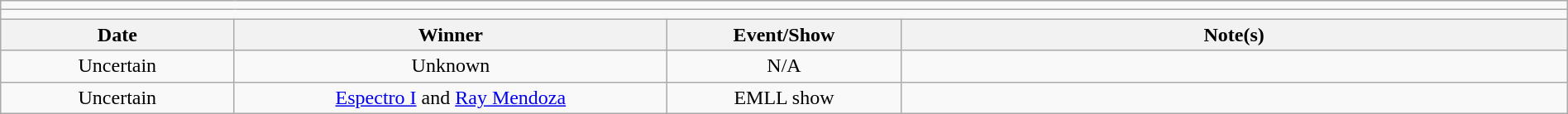<table class="wikitable" style="text-align:center; width:100%;">
<tr>
<td colspan=5></td>
</tr>
<tr>
<td colspan=5><strong></strong></td>
</tr>
<tr>
<th width=14%>Date</th>
<th width=26%>Winner</th>
<th width=14%>Event/Show</th>
<th width=40%>Note(s)</th>
</tr>
<tr>
<td>Uncertain</td>
<td>Unknown</td>
<td>N/A</td>
<td align=left></td>
</tr>
<tr>
<td>Uncertain</td>
<td><a href='#'>Espectro I</a> and <a href='#'>Ray Mendoza</a></td>
<td>EMLL show</td>
<td align=left></td>
</tr>
</table>
